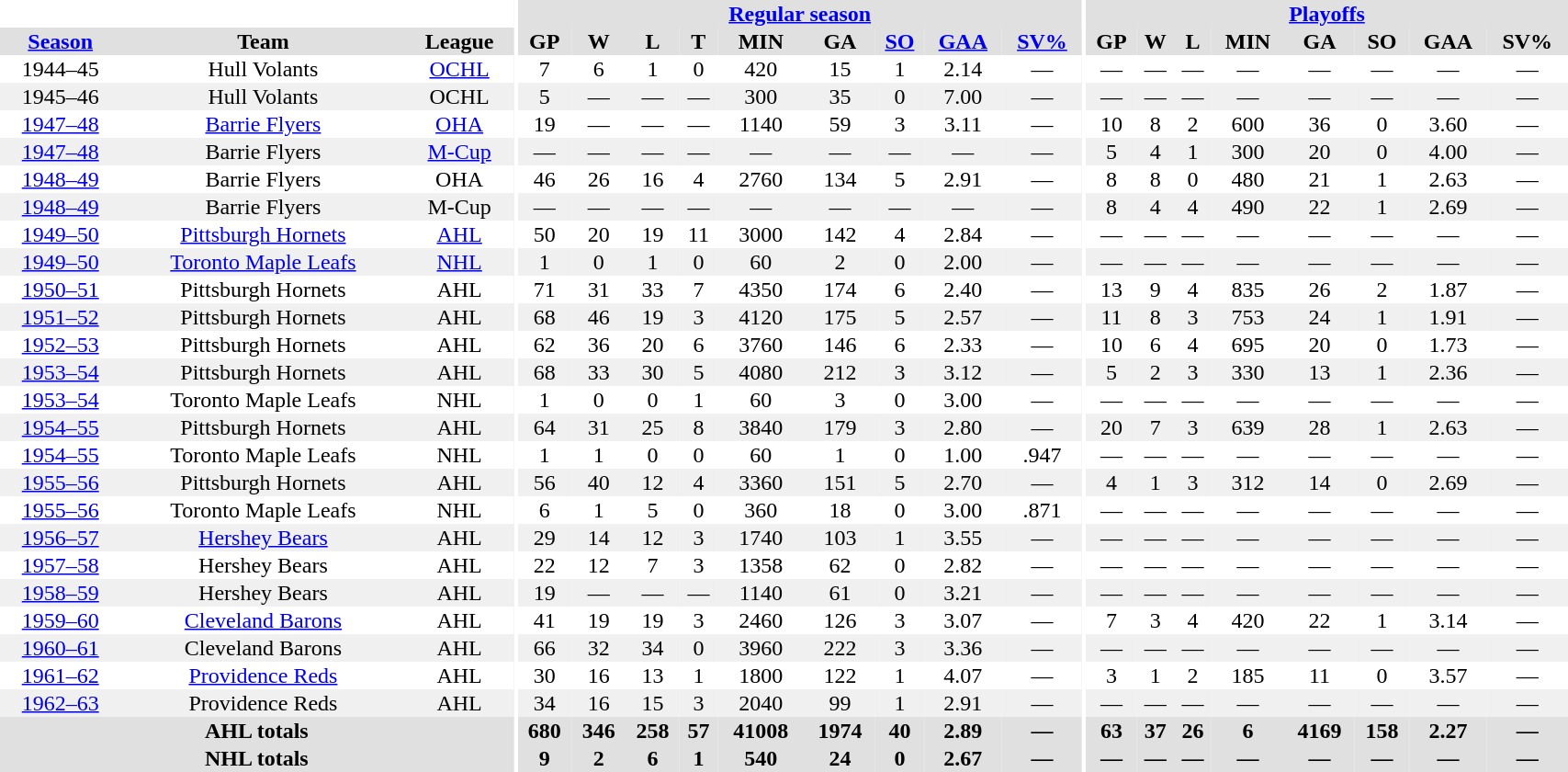<table border="0" cellpadding="1" cellspacing="0" style="width:90%; text-align:center;">
<tr bgcolor="#e0e0e0">
<th colspan="3" bgcolor="#ffffff"></th>
<th rowspan="99" bgcolor="#ffffff"></th>
<th colspan="9" bgcolor="#e0e0e0"><a href='#'>Regular season</a></th>
<th rowspan="99" bgcolor="#ffffff"></th>
<th colspan="8" bgcolor="#e0e0e0"><a href='#'>Playoffs</a></th>
</tr>
<tr bgcolor="#e0e0e0">
<th><a href='#'>Season</a></th>
<th>Team</th>
<th>League</th>
<th>GP</th>
<th>W</th>
<th>L</th>
<th>T</th>
<th>MIN</th>
<th>GA</th>
<th><a href='#'>SO</a></th>
<th><a href='#'>GAA</a></th>
<th><a href='#'>SV%</a></th>
<th>GP</th>
<th>W</th>
<th>L</th>
<th>MIN</th>
<th>GA</th>
<th>SO</th>
<th>GAA</th>
<th>SV%</th>
</tr>
<tr>
<td>1944–45</td>
<td>Hull Volants</td>
<td><a href='#'>OCHL</a></td>
<td>7</td>
<td>6</td>
<td>1</td>
<td>0</td>
<td>420</td>
<td>15</td>
<td>1</td>
<td>2.14</td>
<td>—</td>
<td>—</td>
<td>—</td>
<td>—</td>
<td>—</td>
<td>—</td>
<td>—</td>
<td>—</td>
<td>—</td>
</tr>
<tr bgcolor="#f0f0f0">
<td>1945–46</td>
<td>Hull Volants</td>
<td>OCHL</td>
<td>5</td>
<td>—</td>
<td>—</td>
<td>—</td>
<td>300</td>
<td>35</td>
<td>0</td>
<td>7.00</td>
<td>—</td>
<td>—</td>
<td>—</td>
<td>—</td>
<td>—</td>
<td>—</td>
<td>—</td>
<td>—</td>
<td>—</td>
</tr>
<tr>
<td><a href='#'>1947–48</a></td>
<td><a href='#'>Barrie Flyers</a></td>
<td><a href='#'>OHA</a></td>
<td>19</td>
<td>—</td>
<td>—</td>
<td>—</td>
<td>1140</td>
<td>59</td>
<td>3</td>
<td>3.11</td>
<td>—</td>
<td>10</td>
<td>8</td>
<td>2</td>
<td>600</td>
<td>36</td>
<td>0</td>
<td>3.60</td>
<td>—</td>
</tr>
<tr bgcolor="#f0f0f0">
<td><a href='#'>1947–48</a></td>
<td>Barrie Flyers</td>
<td><a href='#'>M-Cup</a></td>
<td>—</td>
<td>—</td>
<td>—</td>
<td>—</td>
<td>—</td>
<td>—</td>
<td>—</td>
<td>—</td>
<td>—</td>
<td>5</td>
<td>4</td>
<td>1</td>
<td>300</td>
<td>20</td>
<td>0</td>
<td>4.00</td>
<td>—</td>
</tr>
<tr>
<td><a href='#'>1948–49</a></td>
<td>Barrie Flyers</td>
<td>OHA</td>
<td>46</td>
<td>26</td>
<td>16</td>
<td>4</td>
<td>2760</td>
<td>134</td>
<td>5</td>
<td>2.91</td>
<td>—</td>
<td>8</td>
<td>8</td>
<td>0</td>
<td>480</td>
<td>21</td>
<td>1</td>
<td>2.63</td>
<td>—</td>
</tr>
<tr bgcolor="#f0f0f0">
<td><a href='#'>1948–49</a></td>
<td>Barrie Flyers</td>
<td>M-Cup</td>
<td>—</td>
<td>—</td>
<td>—</td>
<td>—</td>
<td>—</td>
<td>—</td>
<td>—</td>
<td>—</td>
<td>—</td>
<td>8</td>
<td>4</td>
<td>4</td>
<td>490</td>
<td>22</td>
<td>1</td>
<td>2.69</td>
<td>—</td>
</tr>
<tr>
<td><a href='#'>1949–50</a></td>
<td><a href='#'>Pittsburgh Hornets</a></td>
<td><a href='#'>AHL</a></td>
<td>50</td>
<td>20</td>
<td>19</td>
<td>11</td>
<td>3000</td>
<td>142</td>
<td>4</td>
<td>2.84</td>
<td>—</td>
<td>—</td>
<td>—</td>
<td>—</td>
<td>—</td>
<td>—</td>
<td>—</td>
<td>—</td>
<td>—</td>
</tr>
<tr bgcolor="#f0f0f0">
<td><a href='#'>1949–50</a></td>
<td><a href='#'>Toronto Maple Leafs</a></td>
<td><a href='#'>NHL</a></td>
<td>1</td>
<td>0</td>
<td>1</td>
<td>0</td>
<td>60</td>
<td>2</td>
<td>0</td>
<td>2.00</td>
<td>—</td>
<td>—</td>
<td>—</td>
<td>—</td>
<td>—</td>
<td>—</td>
<td>—</td>
<td>—</td>
<td>—</td>
</tr>
<tr>
<td><a href='#'>1950–51</a></td>
<td>Pittsburgh Hornets</td>
<td>AHL</td>
<td>71</td>
<td>31</td>
<td>33</td>
<td>7</td>
<td>4350</td>
<td>174</td>
<td>6</td>
<td>2.40</td>
<td>—</td>
<td>13</td>
<td>9</td>
<td>4</td>
<td>835</td>
<td>26</td>
<td>2</td>
<td>1.87</td>
<td>—</td>
</tr>
<tr bgcolor="#f0f0f0">
<td><a href='#'>1951–52</a></td>
<td>Pittsburgh Hornets</td>
<td>AHL</td>
<td>68</td>
<td>46</td>
<td>19</td>
<td>3</td>
<td>4120</td>
<td>175</td>
<td>5</td>
<td>2.57</td>
<td>—</td>
<td>11</td>
<td>8</td>
<td>3</td>
<td>753</td>
<td>24</td>
<td>1</td>
<td>1.91</td>
<td>—</td>
</tr>
<tr>
<td><a href='#'>1952–53</a></td>
<td>Pittsburgh Hornets</td>
<td>AHL</td>
<td>62</td>
<td>36</td>
<td>20</td>
<td>6</td>
<td>3760</td>
<td>146</td>
<td>6</td>
<td>2.33</td>
<td>—</td>
<td>10</td>
<td>6</td>
<td>4</td>
<td>695</td>
<td>20</td>
<td>0</td>
<td>1.73</td>
<td>—</td>
</tr>
<tr bgcolor="#f0f0f0">
<td><a href='#'>1953–54</a></td>
<td>Pittsburgh Hornets</td>
<td>AHL</td>
<td>68</td>
<td>33</td>
<td>30</td>
<td>5</td>
<td>4080</td>
<td>212</td>
<td>3</td>
<td>3.12</td>
<td>—</td>
<td>5</td>
<td>2</td>
<td>3</td>
<td>330</td>
<td>13</td>
<td>1</td>
<td>2.36</td>
<td>—</td>
</tr>
<tr>
<td><a href='#'>1953–54</a></td>
<td>Toronto Maple Leafs</td>
<td>NHL</td>
<td>1</td>
<td>0</td>
<td>0</td>
<td>1</td>
<td>60</td>
<td>3</td>
<td>0</td>
<td>3.00</td>
<td>—</td>
<td>—</td>
<td>—</td>
<td>—</td>
<td>—</td>
<td>—</td>
<td>—</td>
<td>—</td>
<td>—</td>
</tr>
<tr bgcolor="#f0f0f0">
<td><a href='#'>1954–55</a></td>
<td>Pittsburgh Hornets</td>
<td>AHL</td>
<td>64</td>
<td>31</td>
<td>25</td>
<td>8</td>
<td>3840</td>
<td>179</td>
<td>3</td>
<td>2.80</td>
<td>—</td>
<td>20</td>
<td>7</td>
<td>3</td>
<td>639</td>
<td>28</td>
<td>1</td>
<td>2.63</td>
<td>—</td>
</tr>
<tr>
<td><a href='#'>1954–55</a></td>
<td>Toronto Maple Leafs</td>
<td>NHL</td>
<td>1</td>
<td>1</td>
<td>0</td>
<td>0</td>
<td>60</td>
<td>1</td>
<td>0</td>
<td>1.00</td>
<td>.947</td>
<td>—</td>
<td>—</td>
<td>—</td>
<td>—</td>
<td>—</td>
<td>—</td>
<td>—</td>
<td>—</td>
</tr>
<tr bgcolor="#f0f0f0">
<td><a href='#'>1955–56</a></td>
<td>Pittsburgh Hornets</td>
<td>AHL</td>
<td>56</td>
<td>40</td>
<td>12</td>
<td>4</td>
<td>3360</td>
<td>151</td>
<td>5</td>
<td>2.70</td>
<td>—</td>
<td>4</td>
<td>1</td>
<td>3</td>
<td>312</td>
<td>14</td>
<td>0</td>
<td>2.69</td>
<td>—</td>
</tr>
<tr>
<td><a href='#'>1955–56</a></td>
<td>Toronto Maple Leafs</td>
<td>NHL</td>
<td>6</td>
<td>1</td>
<td>5</td>
<td>0</td>
<td>360</td>
<td>18</td>
<td>0</td>
<td>3.00</td>
<td>.871</td>
<td>—</td>
<td>—</td>
<td>—</td>
<td>—</td>
<td>—</td>
<td>—</td>
<td>—</td>
<td>—</td>
</tr>
<tr bgcolor="#f0f0f0">
<td><a href='#'>1956–57</a></td>
<td><a href='#'>Hershey Bears</a></td>
<td>AHL</td>
<td>29</td>
<td>14</td>
<td>12</td>
<td>3</td>
<td>1740</td>
<td>103</td>
<td>1</td>
<td>3.55</td>
<td>—</td>
<td>—</td>
<td>—</td>
<td>—</td>
<td>—</td>
<td>—</td>
<td>—</td>
<td>—</td>
<td>—</td>
</tr>
<tr>
<td><a href='#'>1957–58</a></td>
<td>Hershey Bears</td>
<td>AHL</td>
<td>22</td>
<td>12</td>
<td>7</td>
<td>3</td>
<td>1358</td>
<td>62</td>
<td>0</td>
<td>2.82</td>
<td>—</td>
<td>—</td>
<td>—</td>
<td>—</td>
<td>—</td>
<td>—</td>
<td>—</td>
<td>—</td>
<td>—</td>
</tr>
<tr bgcolor="#f0f0f0">
<td><a href='#'>1958–59</a></td>
<td>Hershey Bears</td>
<td>AHL</td>
<td>19</td>
<td>—</td>
<td>—</td>
<td>—</td>
<td>1140</td>
<td>61</td>
<td>0</td>
<td>3.21</td>
<td>—</td>
<td>—</td>
<td>—</td>
<td>—</td>
<td>—</td>
<td>—</td>
<td>—</td>
<td>—</td>
<td>—</td>
</tr>
<tr>
<td><a href='#'>1959–60</a></td>
<td><a href='#'>Cleveland Barons</a></td>
<td>AHL</td>
<td>41</td>
<td>19</td>
<td>19</td>
<td>3</td>
<td>2460</td>
<td>126</td>
<td>3</td>
<td>3.07</td>
<td>—</td>
<td>7</td>
<td>3</td>
<td>4</td>
<td>420</td>
<td>22</td>
<td>1</td>
<td>3.14</td>
<td>—</td>
</tr>
<tr bgcolor="#f0f0f0">
<td><a href='#'>1960–61</a></td>
<td>Cleveland Barons</td>
<td>AHL</td>
<td>66</td>
<td>32</td>
<td>34</td>
<td>0</td>
<td>3960</td>
<td>222</td>
<td>3</td>
<td>3.36</td>
<td>—</td>
<td>—</td>
<td>—</td>
<td>—</td>
<td>—</td>
<td>—</td>
<td>—</td>
<td>—</td>
<td>—</td>
</tr>
<tr>
<td><a href='#'>1961–62</a></td>
<td><a href='#'>Providence Reds</a></td>
<td>AHL</td>
<td>30</td>
<td>16</td>
<td>13</td>
<td>1</td>
<td>1800</td>
<td>122</td>
<td>1</td>
<td>4.07</td>
<td>—</td>
<td>3</td>
<td>1</td>
<td>2</td>
<td>185</td>
<td>11</td>
<td>0</td>
<td>3.57</td>
<td>—</td>
</tr>
<tr bgcolor="#f0f0f0">
<td><a href='#'>1962–63</a></td>
<td>Providence Reds</td>
<td>AHL</td>
<td>34</td>
<td>16</td>
<td>15</td>
<td>3</td>
<td>2040</td>
<td>99</td>
<td>1</td>
<td>2.91</td>
<td>—</td>
<td>—</td>
<td>—</td>
<td>—</td>
<td>—</td>
<td>—</td>
<td>—</td>
<td>—</td>
<td>—</td>
</tr>
<tr bgcolor="#e0e0e0">
<th colspan=3>AHL totals</th>
<th>680</th>
<th>346</th>
<th>258</th>
<th>57</th>
<th>41008</th>
<th>1974</th>
<th>40</th>
<th>2.89</th>
<th>—</th>
<th>63</th>
<th>37</th>
<th>26</th>
<th>6</th>
<th>4169</th>
<th>158</th>
<th>2.27</th>
<th>—</th>
</tr>
<tr bgcolor="#e0e0e0">
<th colspan=3>NHL totals</th>
<th>9</th>
<th>2</th>
<th>6</th>
<th>1</th>
<th>540</th>
<th>24</th>
<th>0</th>
<th>2.67</th>
<th>—</th>
<th>—</th>
<th>—</th>
<th>—</th>
<th>—</th>
<th>—</th>
<th>—</th>
<th>—</th>
<th>—</th>
</tr>
</table>
